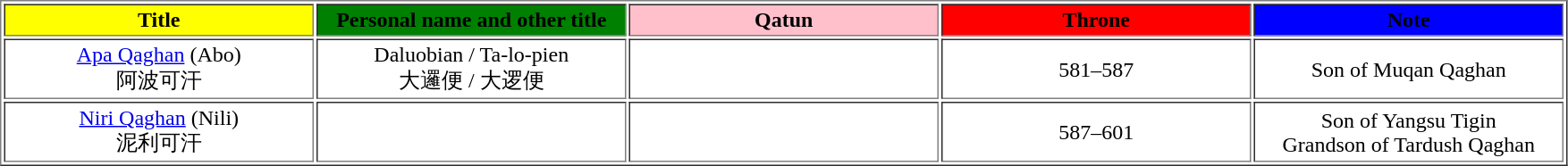<table border="1" cellpadding="2">
<tr>
<th width="225" bgcolor="#FFFF00">Title</th>
<th width="225" bgcolor=green>Personal name and other title</th>
<th width="225" bgcolor=pink>Qatun</th>
<th width="225" bgcolor="#FF0000">Throne</th>
<th width="225" bgcolor=blue>Note</th>
</tr>
<tr align="center">
<td><a href='#'>Apa Qaghan</a> (Abo)<br>阿波可汗</td>
<td>Daluobian / Ta-lo-pien<br>大邏便 / 大逻便</td>
<td></td>
<td>581–587</td>
<td>Son of Muqan Qaghan</td>
</tr>
<tr align="center">
<td><a href='#'>Niri Qaghan</a> (Nili)<br>泥利可汗</td>
<td></td>
<td></td>
<td>587–601</td>
<td>Son of Yangsu Tigin<br>Grandson of Tardush Qaghan</td>
</tr>
</table>
